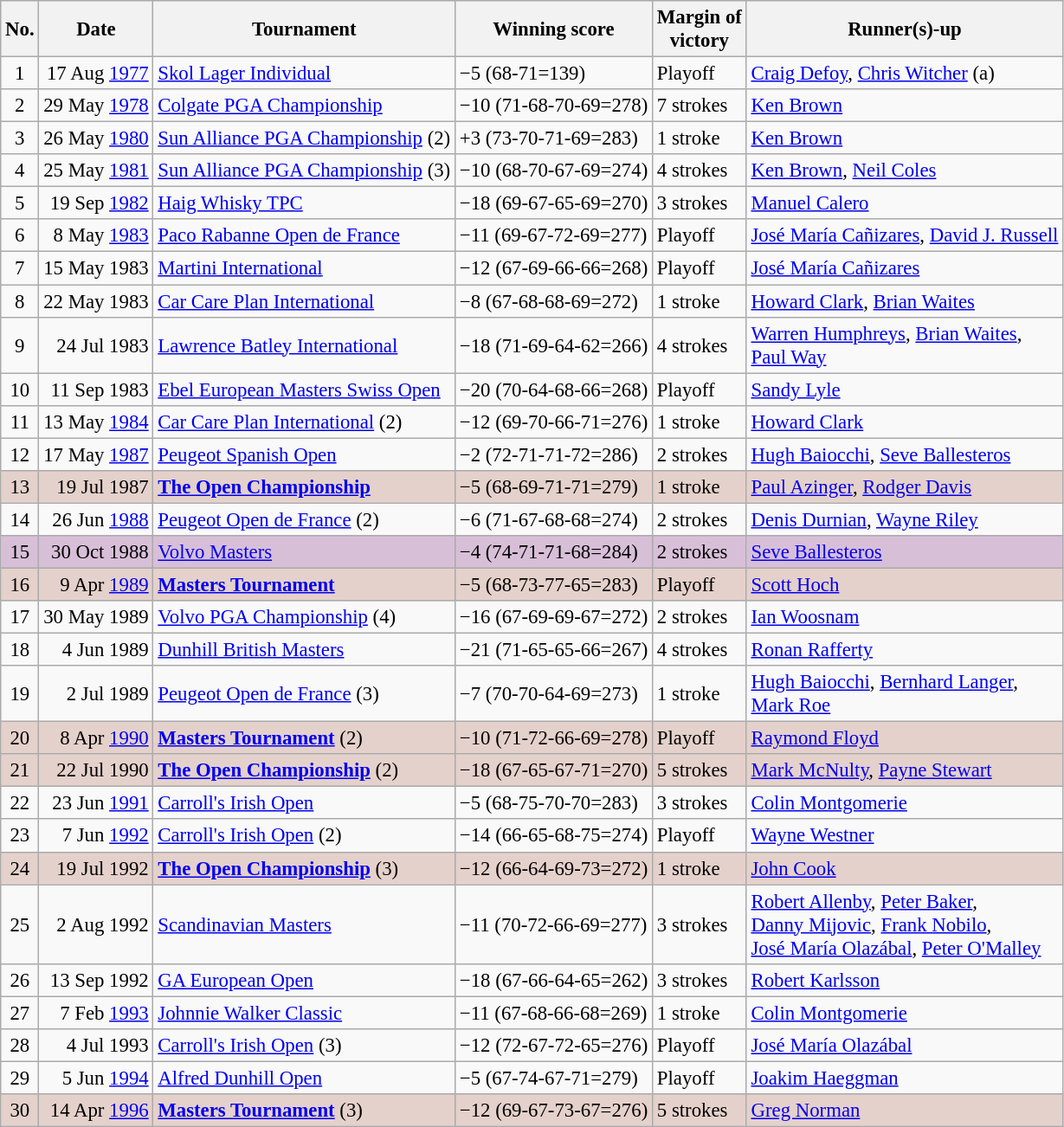<table class="wikitable" style="font-size:95%;">
<tr>
<th>No.</th>
<th>Date</th>
<th>Tournament</th>
<th>Winning score</th>
<th>Margin of<br>victory</th>
<th>Runner(s)-up</th>
</tr>
<tr>
<td align=center>1</td>
<td align=right>17 Aug <a href='#'>1977</a></td>
<td><a href='#'>Skol Lager Individual</a></td>
<td>−5 (68-71=139)</td>
<td>Playoff</td>
<td> <a href='#'>Craig Defoy</a>,  <a href='#'>Chris Witcher</a> (a)</td>
</tr>
<tr>
<td align=center>2</td>
<td align=right>29 May <a href='#'>1978</a></td>
<td><a href='#'>Colgate PGA Championship</a></td>
<td>−10 (71-68-70-69=278)</td>
<td>7 strokes</td>
<td> <a href='#'>Ken Brown</a></td>
</tr>
<tr>
<td align=center>3</td>
<td align=right>26 May <a href='#'>1980</a></td>
<td><a href='#'>Sun Alliance PGA Championship</a> (2)</td>
<td>+3 (73-70-71-69=283)</td>
<td>1 stroke</td>
<td> <a href='#'>Ken Brown</a></td>
</tr>
<tr>
<td align=center>4</td>
<td align=right>25 May <a href='#'>1981</a></td>
<td><a href='#'>Sun Alliance PGA Championship</a> (3)</td>
<td>−10 (68-70-67-69=274)</td>
<td>4 strokes</td>
<td> <a href='#'>Ken Brown</a>,  <a href='#'>Neil Coles</a></td>
</tr>
<tr>
<td align=center>5</td>
<td align=right>19 Sep <a href='#'>1982</a></td>
<td><a href='#'>Haig Whisky TPC</a></td>
<td>−18 (69-67-65-69=270)</td>
<td>3 strokes</td>
<td> <a href='#'>Manuel Calero</a></td>
</tr>
<tr>
<td align=center>6</td>
<td align=right>8 May <a href='#'>1983</a></td>
<td><a href='#'>Paco Rabanne Open de France</a></td>
<td>−11 (69-67-72-69=277)</td>
<td>Playoff</td>
<td> <a href='#'>José María Cañizares</a>,  <a href='#'>David J. Russell</a></td>
</tr>
<tr>
<td align=center>7</td>
<td align=right>15 May 1983</td>
<td><a href='#'>Martini International</a></td>
<td>−12 (67-69-66-66=268)</td>
<td>Playoff</td>
<td> <a href='#'>José María Cañizares</a></td>
</tr>
<tr>
<td align=center>8</td>
<td align=right>22 May 1983</td>
<td><a href='#'>Car Care Plan International</a></td>
<td>−8 (67-68-68-69=272)</td>
<td>1 stroke</td>
<td> <a href='#'>Howard Clark</a>,  <a href='#'>Brian Waites</a></td>
</tr>
<tr>
<td align=center>9</td>
<td align=right>24 Jul 1983</td>
<td><a href='#'>Lawrence Batley International</a></td>
<td>−18 (71-69-64-62=266)</td>
<td>4 strokes</td>
<td> <a href='#'>Warren Humphreys</a>,  <a href='#'>Brian Waites</a>,<br> <a href='#'>Paul Way</a></td>
</tr>
<tr>
<td align=center>10</td>
<td align=right>11 Sep 1983</td>
<td><a href='#'>Ebel European Masters Swiss Open</a></td>
<td>−20 (70-64-68-66=268)</td>
<td>Playoff</td>
<td> <a href='#'>Sandy Lyle</a></td>
</tr>
<tr>
<td align=center>11</td>
<td align=right>13 May <a href='#'>1984</a></td>
<td><a href='#'>Car Care Plan International</a> (2)</td>
<td>−12 (69-70-66-71=276)</td>
<td>1 stroke</td>
<td> <a href='#'>Howard Clark</a></td>
</tr>
<tr>
<td align=center>12</td>
<td align=right>17 May <a href='#'>1987</a></td>
<td><a href='#'>Peugeot Spanish Open</a></td>
<td>−2 (72-71-71-72=286)</td>
<td>2 strokes</td>
<td> <a href='#'>Hugh Baiocchi</a>,  <a href='#'>Seve Ballesteros</a></td>
</tr>
<tr style="background:#e5d1cb;">
<td align=center>13</td>
<td align=right>19 Jul 1987</td>
<td><strong><a href='#'>The Open Championship</a></strong></td>
<td>−5 (68-69-71-71=279)</td>
<td>1 stroke</td>
<td> <a href='#'>Paul Azinger</a>,  <a href='#'>Rodger Davis</a></td>
</tr>
<tr>
<td align=center>14</td>
<td align=right>26 Jun <a href='#'>1988</a></td>
<td><a href='#'>Peugeot Open de France</a> (2)</td>
<td>−6 (71-67-68-68=274)</td>
<td>2 strokes</td>
<td> <a href='#'>Denis Durnian</a>,  <a href='#'>Wayne Riley</a></td>
</tr>
<tr style="background:thistle">
<td align=center>15</td>
<td align=right>30 Oct 1988</td>
<td><a href='#'>Volvo Masters</a></td>
<td>−4 (74-71-71-68=284)</td>
<td>2 strokes</td>
<td> <a href='#'>Seve Ballesteros</a></td>
</tr>
<tr style="background:#e5d1cb;">
<td align=center>16</td>
<td align=right>9 Apr <a href='#'>1989</a></td>
<td><strong><a href='#'>Masters Tournament</a></strong></td>
<td>−5 (68-73-77-65=283)</td>
<td>Playoff</td>
<td> <a href='#'>Scott Hoch</a></td>
</tr>
<tr>
<td align=center>17</td>
<td align=right>30 May 1989</td>
<td><a href='#'>Volvo PGA Championship</a> (4)</td>
<td>−16 (67-69-69-67=272)</td>
<td>2 strokes</td>
<td> <a href='#'>Ian Woosnam</a></td>
</tr>
<tr>
<td align=center>18</td>
<td align=right>4 Jun 1989</td>
<td><a href='#'>Dunhill British Masters</a></td>
<td>−21 (71-65-65-66=267)</td>
<td>4 strokes</td>
<td> <a href='#'>Ronan Rafferty</a></td>
</tr>
<tr>
<td align=center>19</td>
<td align=right>2 Jul 1989</td>
<td><a href='#'>Peugeot Open de France</a> (3)</td>
<td>−7 (70-70-64-69=273)</td>
<td>1 stroke</td>
<td> <a href='#'>Hugh Baiocchi</a>,  <a href='#'>Bernhard Langer</a>,<br> <a href='#'>Mark Roe</a></td>
</tr>
<tr style="background:#e5d1cb;">
<td align=center>20</td>
<td align=right>8 Apr <a href='#'>1990</a></td>
<td><strong><a href='#'>Masters Tournament</a></strong> (2)</td>
<td>−10 (71-72-66-69=278)</td>
<td>Playoff</td>
<td> <a href='#'>Raymond Floyd</a></td>
</tr>
<tr style="background:#e5d1cb;">
<td align=center>21</td>
<td align=right>22 Jul 1990</td>
<td><strong><a href='#'>The Open Championship</a></strong> (2)</td>
<td>−18 (67-65-67-71=270)</td>
<td>5 strokes</td>
<td> <a href='#'>Mark McNulty</a>,  <a href='#'>Payne Stewart</a></td>
</tr>
<tr>
<td align=center>22</td>
<td align=right>23 Jun <a href='#'>1991</a></td>
<td><a href='#'>Carroll's Irish Open</a></td>
<td>−5 (68-75-70-70=283)</td>
<td>3 strokes</td>
<td> <a href='#'>Colin Montgomerie</a></td>
</tr>
<tr>
<td align=center>23</td>
<td align=right>7 Jun <a href='#'>1992</a></td>
<td><a href='#'>Carroll's Irish Open</a> (2)</td>
<td>−14 (66-65-68-75=274)</td>
<td>Playoff</td>
<td> <a href='#'>Wayne Westner</a></td>
</tr>
<tr style="background:#e5d1cb;">
<td align=center>24</td>
<td align=right>19 Jul 1992</td>
<td><strong><a href='#'>The Open Championship</a></strong> (3)</td>
<td>−12 (66-64-69-73=272)</td>
<td>1 stroke</td>
<td> <a href='#'>John Cook</a></td>
</tr>
<tr>
<td align=center>25</td>
<td align=right>2 Aug 1992</td>
<td><a href='#'>Scandinavian Masters</a></td>
<td>−11 (70-72-66-69=277)</td>
<td>3 strokes</td>
<td> <a href='#'>Robert Allenby</a>,  <a href='#'>Peter Baker</a>,<br> <a href='#'>Danny Mijovic</a>,  <a href='#'>Frank Nobilo</a>,<br> <a href='#'>José María Olazábal</a>,  <a href='#'>Peter O'Malley</a></td>
</tr>
<tr>
<td align=center>26</td>
<td align=right>13 Sep 1992</td>
<td><a href='#'>GA European Open</a></td>
<td>−18 (67-66-64-65=262)</td>
<td>3 strokes</td>
<td> <a href='#'>Robert Karlsson</a></td>
</tr>
<tr>
<td align=center>27</td>
<td align=right>7 Feb <a href='#'>1993</a></td>
<td><a href='#'>Johnnie Walker Classic</a></td>
<td>−11 (67-68-66-68=269)</td>
<td>1 stroke</td>
<td> <a href='#'>Colin Montgomerie</a></td>
</tr>
<tr>
<td align=center>28</td>
<td align=right>4 Jul 1993</td>
<td><a href='#'>Carroll's Irish Open</a> (3)</td>
<td>−12 (72-67-72-65=276)</td>
<td>Playoff</td>
<td> <a href='#'>José María Olazábal</a></td>
</tr>
<tr>
<td align=center>29</td>
<td align=right>5 Jun <a href='#'>1994</a></td>
<td><a href='#'>Alfred Dunhill Open</a></td>
<td>−5 (67-74-67-71=279)</td>
<td>Playoff</td>
<td> <a href='#'>Joakim Haeggman</a></td>
</tr>
<tr style="background:#e5d1cb;">
<td align=center>30</td>
<td align=right>14 Apr <a href='#'>1996</a></td>
<td><strong><a href='#'>Masters Tournament</a></strong> (3)</td>
<td>−12 (69-67-73-67=276)</td>
<td>5 strokes</td>
<td> <a href='#'>Greg Norman</a></td>
</tr>
</table>
